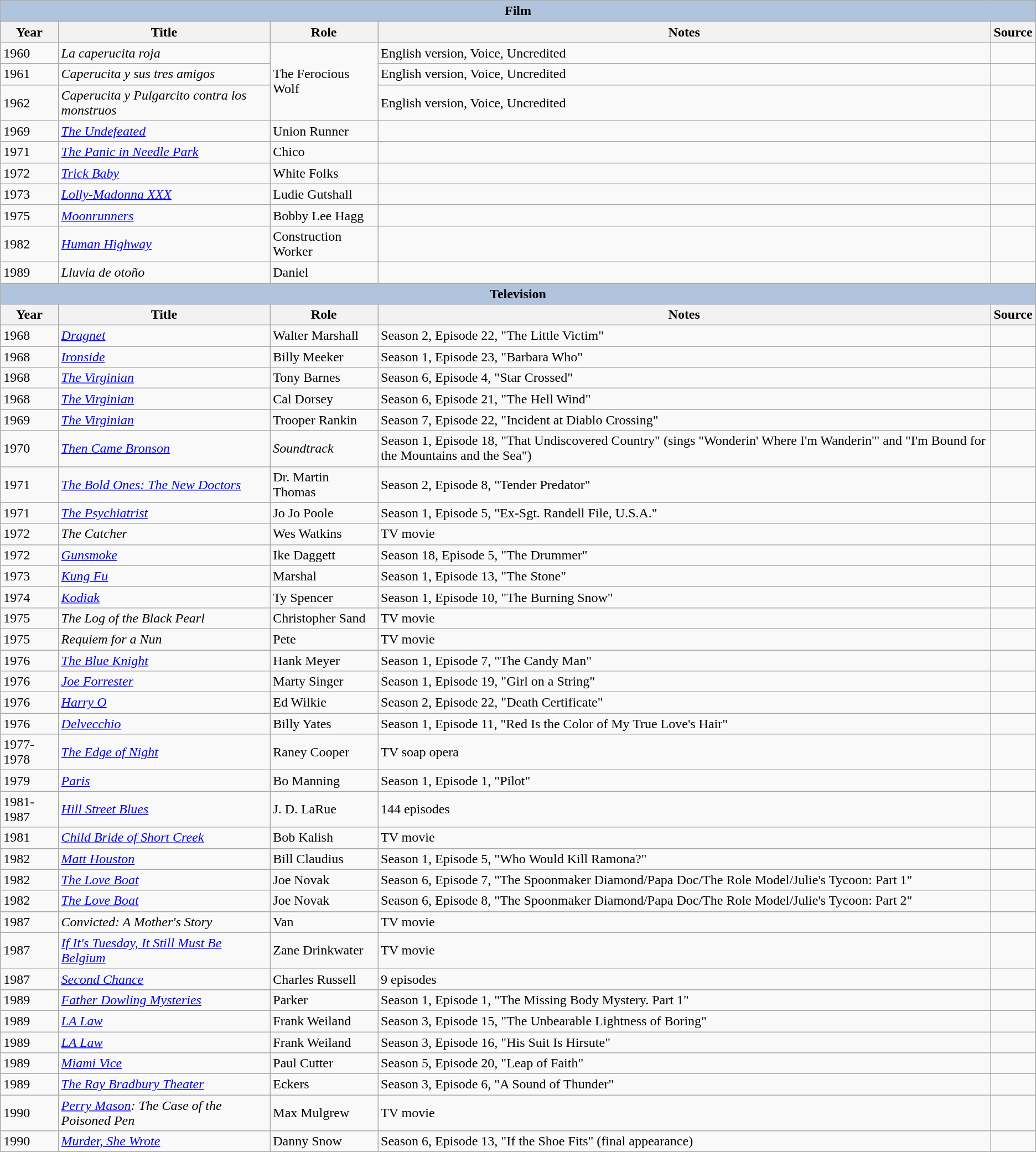<table class="wikitable" style="font-size: 100%;">
<tr>
<th colspan="5" style="background: LightSteelBlue;">Film</th>
</tr>
<tr>
<th>Year</th>
<th>Title</th>
<th>Role</th>
<th>Notes</th>
<th>Source</th>
</tr>
<tr>
<td>1960</td>
<td><em>La caperucita roja</em></td>
<td rowspan="3">The Ferocious Wolf</td>
<td>English version, Voice, Uncredited</td>
<td></td>
</tr>
<tr>
<td>1961</td>
<td><em>Caperucita y sus tres amigos</em></td>
<td>English version, Voice, Uncredited</td>
<td></td>
</tr>
<tr>
<td>1962</td>
<td><em>Caperucita y Pulgarcito contra los monstruos</em></td>
<td>English version, Voice, Uncredited</td>
<td></td>
</tr>
<tr>
<td>1969</td>
<td><em><a href='#'>The Undefeated</a></em></td>
<td>Union Runner</td>
<td></td>
<td></td>
</tr>
<tr>
<td>1971</td>
<td><em><a href='#'>The Panic in Needle Park</a></em></td>
<td>Chico</td>
<td></td>
<td></td>
</tr>
<tr>
<td>1972</td>
<td><em><a href='#'>Trick Baby</a></em></td>
<td>White Folks</td>
<td></td>
<td></td>
</tr>
<tr>
<td>1973</td>
<td><em><a href='#'>Lolly-Madonna XXX</a></em></td>
<td>Ludie Gutshall</td>
<td></td>
<td></td>
</tr>
<tr>
<td>1975</td>
<td><em><a href='#'>Moonrunners</a></em></td>
<td>Bobby Lee Hagg</td>
<td></td>
<td></td>
</tr>
<tr>
<td>1982</td>
<td><em><a href='#'>Human Highway</a></em></td>
<td>Construction Worker</td>
<td></td>
<td></td>
</tr>
<tr>
<td>1989</td>
<td><em>Lluvia de otoño</em></td>
<td>Daniel</td>
<td></td>
<td></td>
</tr>
<tr>
</tr>
<tr>
<th colspan="5" style="background: LightSteelBlue;">Television</th>
</tr>
<tr>
<th>Year</th>
<th>Title</th>
<th>Role</th>
<th>Notes</th>
<th>Source</th>
</tr>
<tr>
<td>1968</td>
<td><em><a href='#'>Dragnet</a></em></td>
<td>Walter Marshall</td>
<td>Season 2, Episode 22, "The Little Victim"</td>
<td></td>
</tr>
<tr>
<td>1968</td>
<td><em><a href='#'>Ironside</a></em></td>
<td>Billy Meeker</td>
<td>Season 1, Episode 23, "Barbara Who"</td>
<td></td>
</tr>
<tr>
<td>1968</td>
<td><em><a href='#'>The Virginian</a></em></td>
<td>Tony Barnes</td>
<td>Season 6, Episode 4, "Star Crossed"</td>
<td></td>
</tr>
<tr>
<td>1968</td>
<td><em><a href='#'>The Virginian</a></em></td>
<td>Cal Dorsey</td>
<td>Season 6, Episode 21, "The Hell Wind"</td>
<td></td>
</tr>
<tr>
<td>1969</td>
<td><em><a href='#'>The Virginian</a></em></td>
<td>Trooper Rankin</td>
<td>Season 7, Episode 22, "Incident at Diablo Crossing"</td>
<td></td>
</tr>
<tr>
<td>1970</td>
<td><em><a href='#'>Then Came Bronson</a></em></td>
<td><em>Soundtrack</em></td>
<td>Season 1, Episode 18, "That Undiscovered Country" (sings "Wonderin' Where I'm Wanderin'" and "I'm Bound for the Mountains and the Sea")</td>
<td></td>
</tr>
<tr>
<td>1971</td>
<td><em><a href='#'>The Bold Ones: The New Doctors</a></em></td>
<td>Dr. Martin Thomas</td>
<td>Season 2, Episode 8, "Tender Predator"</td>
<td></td>
</tr>
<tr>
<td>1971</td>
<td><em><a href='#'>The Psychiatrist</a></em></td>
<td>Jo Jo Poole</td>
<td>Season 1, Episode 5, "Ex-Sgt. Randell File, U.S.A."</td>
<td></td>
</tr>
<tr>
<td>1972</td>
<td><em>The Catcher</em></td>
<td>Wes Watkins</td>
<td>TV movie</td>
<td></td>
</tr>
<tr>
<td>1972</td>
<td><em><a href='#'>Gunsmoke</a></em></td>
<td>Ike Daggett</td>
<td>Season 18, Episode 5, "The Drummer"</td>
<td></td>
</tr>
<tr>
<td>1973</td>
<td><em><a href='#'>Kung Fu</a></em></td>
<td>Marshal</td>
<td>Season 1, Episode 13, "The Stone"</td>
<td></td>
</tr>
<tr>
<td>1974</td>
<td><em><a href='#'>Kodiak</a></em></td>
<td>Ty Spencer</td>
<td>Season 1, Episode 10, "The Burning Snow"</td>
<td></td>
</tr>
<tr>
<td>1975</td>
<td><em>The Log of the Black Pearl</em></td>
<td>Christopher Sand</td>
<td>TV movie</td>
<td></td>
</tr>
<tr>
<td>1975</td>
<td><em>Requiem for a Nun</em></td>
<td>Pete</td>
<td>TV movie</td>
<td></td>
</tr>
<tr>
<td>1976</td>
<td><em><a href='#'>The Blue Knight</a></em></td>
<td>Hank Meyer</td>
<td>Season 1, Episode 7, "The Candy Man"</td>
<td></td>
</tr>
<tr>
<td>1976</td>
<td><em><a href='#'>Joe Forrester</a></em></td>
<td>Marty Singer</td>
<td>Season 1, Episode 19, "Girl on a String"</td>
<td></td>
</tr>
<tr>
<td>1976</td>
<td><em><a href='#'>Harry O</a></em></td>
<td>Ed Wilkie</td>
<td>Season 2, Episode 22, "Death Certificate"</td>
<td></td>
</tr>
<tr>
<td>1976</td>
<td><em><a href='#'>Delvecchio</a></em></td>
<td>Billy Yates</td>
<td>Season 1, Episode 11, "Red Is the Color of My True Love's Hair"</td>
<td></td>
</tr>
<tr>
<td>1977-1978</td>
<td><em><a href='#'>The Edge of Night</a></em></td>
<td>Raney Cooper</td>
<td>TV soap opera</td>
<td></td>
</tr>
<tr>
<td>1979</td>
<td><em><a href='#'>Paris</a></em></td>
<td>Bo Manning</td>
<td>Season 1, Episode 1, "Pilot"</td>
<td></td>
</tr>
<tr>
<td>1981-1987</td>
<td><em><a href='#'>Hill Street Blues</a></em></td>
<td>J. D. LaRue</td>
<td>144 episodes</td>
<td></td>
</tr>
<tr>
<td>1981</td>
<td><em><a href='#'>Child Bride of Short Creek</a></em></td>
<td>Bob Kalish</td>
<td>TV movie</td>
<td></td>
</tr>
<tr>
<td>1982</td>
<td><em><a href='#'>Matt Houston</a></em></td>
<td>Bill Claudius</td>
<td>Season 1, Episode 5, "Who Would Kill Ramona?"</td>
<td></td>
</tr>
<tr>
<td>1982</td>
<td><em><a href='#'>The Love Boat</a></em></td>
<td>Joe Novak</td>
<td>Season 6, Episode 7, "The Spoonmaker Diamond/Papa Doc/The Role Model/Julie's Tycoon: Part 1"</td>
<td></td>
</tr>
<tr>
<td>1982</td>
<td><em><a href='#'>The Love Boat</a></em></td>
<td>Joe Novak</td>
<td>Season 6, Episode 8, "The Spoonmaker Diamond/Papa Doc/The Role Model/Julie's Tycoon: Part 2"</td>
<td></td>
</tr>
<tr>
<td>1987</td>
<td><em>Convicted: A Mother's Story</em></td>
<td>Van</td>
<td>TV movie</td>
<td></td>
</tr>
<tr>
<td>1987</td>
<td><em><a href='#'>If It's Tuesday, It Still Must Be Belgium</a></em></td>
<td>Zane Drinkwater</td>
<td>TV movie</td>
<td></td>
</tr>
<tr>
<td>1987</td>
<td><em><a href='#'>Second Chance</a></em></td>
<td>Charles Russell</td>
<td>9 episodes</td>
<td></td>
</tr>
<tr>
<td>1989</td>
<td><em><a href='#'>Father Dowling Mysteries</a></em></td>
<td>Parker</td>
<td>Season 1, Episode 1, "The Missing Body Mystery. Part 1"</td>
<td></td>
</tr>
<tr>
<td>1989</td>
<td><em><a href='#'>LA Law</a></em></td>
<td>Frank Weiland</td>
<td>Season 3, Episode 15, "The Unbearable Lightness of Boring"</td>
<td></td>
</tr>
<tr>
<td>1989</td>
<td><em><a href='#'>LA Law</a></em></td>
<td>Frank Weiland</td>
<td>Season 3, Episode 16, "His Suit Is Hirsute"</td>
<td></td>
</tr>
<tr>
<td>1989</td>
<td><em><a href='#'>Miami Vice</a></em></td>
<td>Paul Cutter</td>
<td>Season 5, Episode 20, "Leap of Faith"</td>
<td></td>
</tr>
<tr>
<td>1989</td>
<td><em><a href='#'>The Ray Bradbury Theater</a></em></td>
<td>Eckers</td>
<td>Season 3, Episode 6, "A Sound of Thunder"</td>
<td></td>
</tr>
<tr>
<td>1990</td>
<td><em><a href='#'>Perry Mason</a>: The Case of the Poisoned Pen</em></td>
<td>Max Mulgrew</td>
<td>TV movie</td>
<td></td>
</tr>
<tr>
<td>1990</td>
<td><em><a href='#'>Murder, She Wrote</a></em></td>
<td>Danny Snow</td>
<td>Season 6, Episode 13, "If the Shoe Fits" (final appearance)</td>
<td></td>
</tr>
</table>
